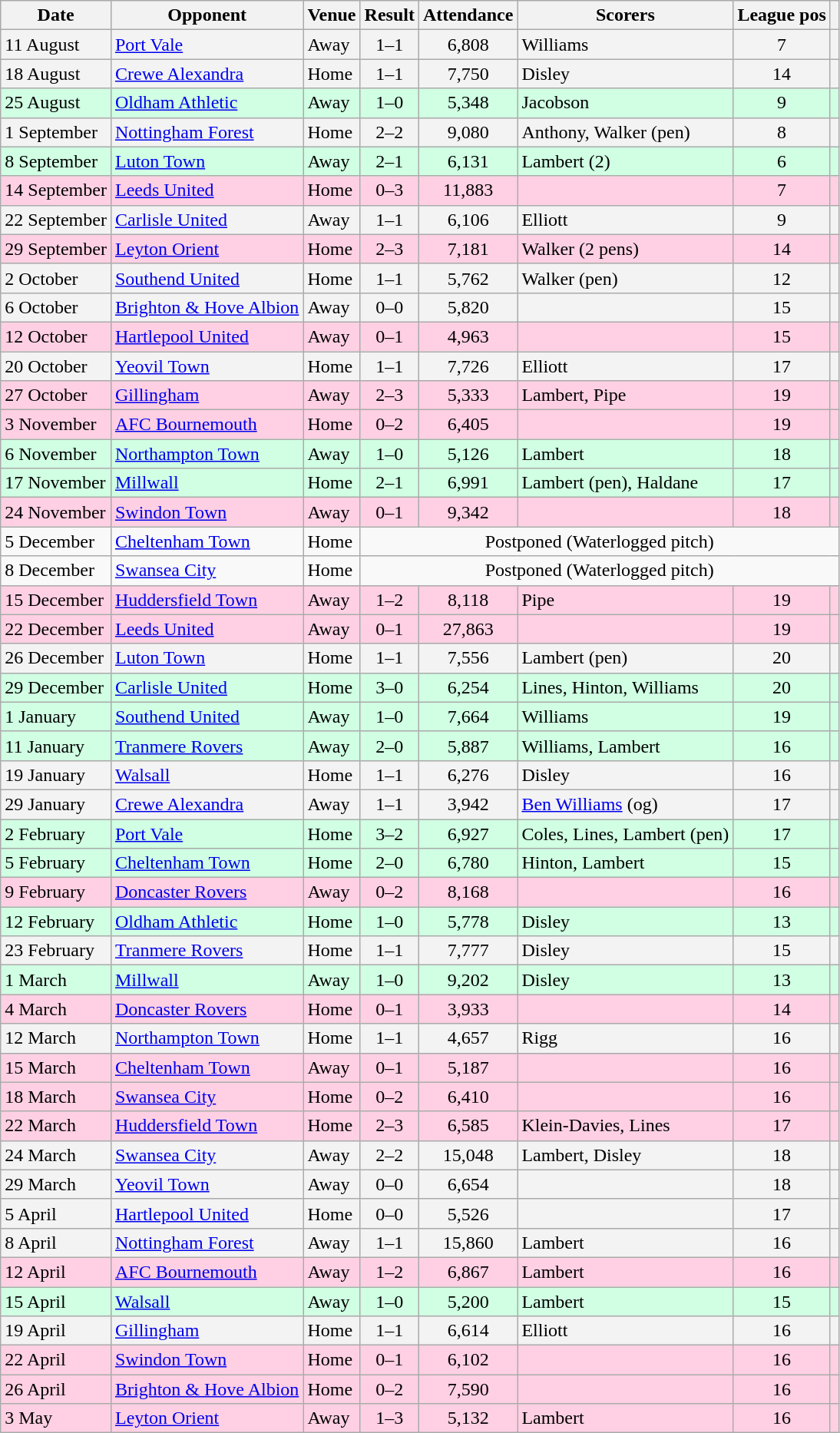<table class="wikitable">
<tr>
<th>Date</th>
<th>Opponent</th>
<th>Venue</th>
<th>Result</th>
<th>Attendance</th>
<th>Scorers</th>
<th>League pos</th>
<th></th>
</tr>
<tr style="background:#f3f3f3;">
<td>11 August</td>
<td><a href='#'>Port Vale</a></td>
<td>Away</td>
<td style="text-align:center;">1–1</td>
<td style="text-align:center;">6,808</td>
<td>Williams</td>
<td style="text-align:center;">7</td>
<td></td>
</tr>
<tr style="background:#f3f3f3;">
<td>18 August</td>
<td><a href='#'>Crewe Alexandra</a></td>
<td>Home</td>
<td style="text-align:center;">1–1</td>
<td style="text-align:center;">7,750</td>
<td>Disley</td>
<td style="text-align:center;">14</td>
<td></td>
</tr>
<tr style="background:#d0ffe3;">
<td>25 August</td>
<td><a href='#'>Oldham Athletic</a></td>
<td>Away</td>
<td style="text-align:center;">1–0</td>
<td style="text-align:center;">5,348</td>
<td>Jacobson</td>
<td style="text-align:center;">9</td>
<td></td>
</tr>
<tr style="background:#f3f3f3;">
<td>1 September</td>
<td><a href='#'>Nottingham Forest</a></td>
<td>Home</td>
<td style="text-align:center;">2–2</td>
<td style="text-align:center;">9,080</td>
<td>Anthony, Walker (pen)</td>
<td style="text-align:center;">8</td>
<td></td>
</tr>
<tr style="background:#d0ffe3;">
<td>8 September</td>
<td><a href='#'>Luton Town</a></td>
<td>Away</td>
<td style="text-align:center;">2–1</td>
<td style="text-align:center;">6,131</td>
<td>Lambert (2)</td>
<td style="text-align:center;">6</td>
<td></td>
</tr>
<tr style="background:#ffd0e3;">
<td>14 September</td>
<td><a href='#'>Leeds United</a></td>
<td>Home</td>
<td style="text-align:center;">0–3</td>
<td style="text-align:center;">11,883</td>
<td></td>
<td style="text-align:center;">7</td>
<td></td>
</tr>
<tr style="background:#f3f3f3;">
<td>22 September</td>
<td><a href='#'>Carlisle United</a></td>
<td>Away</td>
<td style="text-align:center;">1–1</td>
<td style="text-align:center;">6,106</td>
<td>Elliott</td>
<td style="text-align:center;">9</td>
<td></td>
</tr>
<tr style="background:#ffd0e3;">
<td>29 September</td>
<td><a href='#'>Leyton Orient</a></td>
<td>Home</td>
<td style="text-align:center;">2–3</td>
<td style="text-align:center;">7,181</td>
<td>Walker (2 pens)</td>
<td style="text-align:center;">14</td>
<td></td>
</tr>
<tr style="background:#f3f3f3;">
<td>2 October</td>
<td><a href='#'>Southend United</a></td>
<td>Home</td>
<td style="text-align:center;">1–1</td>
<td style="text-align:center;">5,762</td>
<td>Walker (pen)</td>
<td style="text-align:center;">12</td>
<td></td>
</tr>
<tr style="background:#f3f3f3;">
<td>6 October</td>
<td><a href='#'>Brighton & Hove Albion</a></td>
<td>Away</td>
<td style="text-align:center;">0–0</td>
<td style="text-align:center;">5,820</td>
<td></td>
<td style="text-align:center;">15</td>
<td></td>
</tr>
<tr style="background:#ffd0e3;">
<td>12 October</td>
<td><a href='#'>Hartlepool United</a></td>
<td>Away</td>
<td style="text-align:center;">0–1</td>
<td style="text-align:center;">4,963</td>
<td></td>
<td style="text-align:center;">15</td>
<td></td>
</tr>
<tr style="background:#f3f3f3;">
<td>20 October</td>
<td><a href='#'>Yeovil Town</a></td>
<td>Home</td>
<td style="text-align:center;">1–1</td>
<td style="text-align:center;">7,726</td>
<td>Elliott</td>
<td style="text-align:center;">17</td>
<td></td>
</tr>
<tr style="background:#ffd0e3;">
<td>27 October</td>
<td><a href='#'>Gillingham</a></td>
<td>Away</td>
<td style="text-align:center;">2–3</td>
<td style="text-align:center;">5,333</td>
<td>Lambert, Pipe</td>
<td style="text-align:center;">19</td>
<td></td>
</tr>
<tr style="background:#ffd0e3;">
<td>3 November</td>
<td><a href='#'>AFC Bournemouth</a></td>
<td>Home</td>
<td style="text-align:center;">0–2</td>
<td style="text-align:center;">6,405</td>
<td></td>
<td style="text-align:center;">19</td>
<td></td>
</tr>
<tr style="background:#d0ffe3;">
<td>6 November</td>
<td><a href='#'>Northampton Town</a></td>
<td>Away</td>
<td style="text-align:center;">1–0</td>
<td style="text-align:center;">5,126</td>
<td>Lambert</td>
<td style="text-align:center;">18</td>
<td></td>
</tr>
<tr style="background:#d0ffe3;">
<td>17 November</td>
<td><a href='#'>Millwall</a></td>
<td>Home</td>
<td style="text-align:center;">2–1</td>
<td style="text-align:center;">6,991</td>
<td>Lambert (pen), Haldane</td>
<td style="text-align:center;">17</td>
<td></td>
</tr>
<tr style="background:#ffd0e3;">
<td>24 November</td>
<td><a href='#'>Swindon Town</a></td>
<td>Away</td>
<td style="text-align:center;">0–1</td>
<td style="text-align:center;">9,342</td>
<td></td>
<td style="text-align:center;">18</td>
<td></td>
</tr>
<tr>
<td>5 December</td>
<td><a href='#'>Cheltenham Town</a></td>
<td>Home</td>
<td style="text-align:center;" colspan="5">Postponed (Waterlogged pitch)</td>
</tr>
<tr>
<td>8 December</td>
<td><a href='#'>Swansea City</a></td>
<td>Home</td>
<td style="text-align:center;" colspan="5">Postponed (Waterlogged pitch)</td>
</tr>
<tr style="background:#ffd0e3;">
<td>15 December</td>
<td><a href='#'>Huddersfield Town</a></td>
<td>Away</td>
<td style="text-align:center;">1–2</td>
<td style="text-align:center;">8,118</td>
<td>Pipe</td>
<td style="text-align:center;">19</td>
<td></td>
</tr>
<tr style="background:#ffd0e3;">
<td>22 December</td>
<td><a href='#'>Leeds United</a></td>
<td>Away</td>
<td style="text-align:center;">0–1</td>
<td style="text-align:center;">27,863</td>
<td></td>
<td style="text-align:center;">19</td>
<td></td>
</tr>
<tr style="background:#f3f3f3;">
<td>26 December</td>
<td><a href='#'>Luton Town</a></td>
<td>Home</td>
<td style="text-align:center;">1–1</td>
<td style="text-align:center;">7,556</td>
<td>Lambert (pen)</td>
<td style="text-align:center;">20</td>
<td></td>
</tr>
<tr style="background:#d0ffe3;">
<td>29 December</td>
<td><a href='#'>Carlisle United</a></td>
<td>Home</td>
<td style="text-align:center;">3–0</td>
<td style="text-align:center;">6,254</td>
<td>Lines, Hinton, Williams</td>
<td style="text-align:center;">20</td>
<td></td>
</tr>
<tr style="background:#d0ffe3;">
<td>1 January</td>
<td><a href='#'>Southend United</a></td>
<td>Away</td>
<td style="text-align:center;">1–0</td>
<td style="text-align:center;">7,664</td>
<td>Williams</td>
<td style="text-align:center;">19</td>
<td></td>
</tr>
<tr style="background:#d0ffe3;">
<td>11 January</td>
<td><a href='#'>Tranmere Rovers</a></td>
<td>Away</td>
<td style="text-align:center;">2–0</td>
<td style="text-align:center;">5,887</td>
<td>Williams, Lambert</td>
<td style="text-align:center;">16</td>
<td></td>
</tr>
<tr style="background:#f3f3f3;">
<td>19 January</td>
<td><a href='#'>Walsall</a></td>
<td>Home</td>
<td style="text-align:center;">1–1</td>
<td style="text-align:center;">6,276</td>
<td>Disley</td>
<td style="text-align:center;">16</td>
<td></td>
</tr>
<tr style="background:#f3f3f3;">
<td>29 January</td>
<td><a href='#'>Crewe Alexandra</a></td>
<td>Away</td>
<td style="text-align:center;">1–1</td>
<td style="text-align:center;">3,942</td>
<td><a href='#'>Ben Williams</a> (og)</td>
<td style="text-align:center;">17</td>
<td></td>
</tr>
<tr style="background:#d0ffe3;">
<td>2 February</td>
<td><a href='#'>Port Vale</a></td>
<td>Home</td>
<td style="text-align:center;">3–2</td>
<td style="text-align:center;">6,927</td>
<td>Coles, Lines, Lambert (pen)</td>
<td style="text-align:center;">17</td>
<td></td>
</tr>
<tr style="background:#d0ffe3;">
<td>5 February</td>
<td><a href='#'>Cheltenham Town</a></td>
<td>Home</td>
<td style="text-align:center;">2–0</td>
<td style="text-align:center;">6,780</td>
<td>Hinton, Lambert</td>
<td style="text-align:center;">15</td>
<td></td>
</tr>
<tr style="background:#ffd0e3;">
<td>9 February</td>
<td><a href='#'>Doncaster Rovers</a></td>
<td>Away</td>
<td style="text-align:center;">0–2</td>
<td style="text-align:center;">8,168</td>
<td> </td>
<td style="text-align:center;">16</td>
<td></td>
</tr>
<tr style="background:#d0ffe3;">
<td>12 February</td>
<td><a href='#'>Oldham Athletic</a></td>
<td>Home</td>
<td style="text-align:center;">1–0</td>
<td style="text-align:center;">5,778</td>
<td>Disley</td>
<td style="text-align:center;">13</td>
<td></td>
</tr>
<tr style="background:#f3f3f3;">
<td>23 February</td>
<td><a href='#'>Tranmere Rovers</a></td>
<td>Home</td>
<td style="text-align:center;">1–1</td>
<td style="text-align:center;">7,777</td>
<td>Disley</td>
<td style="text-align:center;">15</td>
<td></td>
</tr>
<tr style="background:#d0ffe3;">
<td>1 March</td>
<td><a href='#'>Millwall</a></td>
<td>Away</td>
<td style="text-align:center;">1–0</td>
<td style="text-align:center;">9,202</td>
<td>Disley</td>
<td style="text-align:center;">13</td>
<td></td>
</tr>
<tr style="background:#ffd0e3;">
<td>4 March</td>
<td><a href='#'>Doncaster Rovers</a></td>
<td>Home</td>
<td style="text-align:center;">0–1</td>
<td style="text-align:center;">3,933</td>
<td> </td>
<td style="text-align:center;">14</td>
<td></td>
</tr>
<tr style="background:#f3f3f3;">
<td>12 March</td>
<td><a href='#'>Northampton Town</a></td>
<td>Home</td>
<td style="text-align:center;">1–1</td>
<td style="text-align:center;">4,657</td>
<td>Rigg</td>
<td style="text-align:center;">16</td>
<td></td>
</tr>
<tr style="background:#ffd0e3;">
<td>15 March</td>
<td><a href='#'>Cheltenham Town</a></td>
<td>Away</td>
<td style="text-align:center;">0–1</td>
<td style="text-align:center;">5,187</td>
<td></td>
<td style="text-align:center;">16</td>
<td></td>
</tr>
<tr style="background:#ffd0e3;">
<td>18 March</td>
<td><a href='#'>Swansea City</a></td>
<td>Home</td>
<td style="text-align:center;">0–2</td>
<td style="text-align:center;">6,410</td>
<td></td>
<td style="text-align:center;">16</td>
<td></td>
</tr>
<tr style="background:#ffd0e3;">
<td>22 March</td>
<td><a href='#'>Huddersfield Town</a></td>
<td>Home</td>
<td style="text-align:center;">2–3</td>
<td style="text-align:center;">6,585</td>
<td>Klein-Davies, Lines</td>
<td style="text-align:center;">17</td>
<td></td>
</tr>
<tr style="background:#f3f3f3;">
<td>24 March</td>
<td><a href='#'>Swansea City</a></td>
<td>Away</td>
<td style="text-align:center;">2–2</td>
<td style="text-align:center;">15,048</td>
<td>Lambert, Disley</td>
<td style="text-align:center;">18</td>
<td></td>
</tr>
<tr style="background:#f3f3f3;">
<td>29 March</td>
<td><a href='#'>Yeovil Town</a></td>
<td>Away</td>
<td style="text-align:center;">0–0</td>
<td style="text-align:center;">6,654</td>
<td></td>
<td style="text-align:center;">18</td>
<td></td>
</tr>
<tr style="background:#f3f3f3;">
<td>5 April</td>
<td><a href='#'>Hartlepool United</a></td>
<td>Home</td>
<td style="text-align:center;">0–0</td>
<td style="text-align:center;">5,526</td>
<td></td>
<td style="text-align:center;">17</td>
<td></td>
</tr>
<tr style="background:#f3f3f3;">
<td>8 April</td>
<td><a href='#'>Nottingham Forest</a></td>
<td>Away</td>
<td style="text-align:center;">1–1</td>
<td style="text-align:center;">15,860</td>
<td>Lambert</td>
<td style="text-align:center;">16</td>
<td></td>
</tr>
<tr style="background:#ffd0e3;">
<td>12 April</td>
<td><a href='#'>AFC Bournemouth</a></td>
<td>Away</td>
<td style="text-align:center;">1–2</td>
<td style="text-align:center;">6,867</td>
<td>Lambert</td>
<td style="text-align:center;">16</td>
<td></td>
</tr>
<tr style="background:#d0ffe3;">
<td>15 April</td>
<td><a href='#'>Walsall</a></td>
<td>Away</td>
<td style="text-align:center;">1–0</td>
<td style="text-align:center;">5,200</td>
<td>Lambert</td>
<td style="text-align:center;">15</td>
<td></td>
</tr>
<tr style="background:#f3f3f3;">
<td>19 April</td>
<td><a href='#'>Gillingham</a></td>
<td>Home</td>
<td style="text-align:center;">1–1</td>
<td style="text-align:center;">6,614</td>
<td>Elliott</td>
<td style="text-align:center;">16</td>
<td></td>
</tr>
<tr style="background:#ffd0e3;">
<td>22 April</td>
<td><a href='#'>Swindon Town</a></td>
<td>Home</td>
<td style="text-align:center;">0–1</td>
<td style="text-align:center;">6,102</td>
<td></td>
<td style="text-align:center;">16</td>
<td></td>
</tr>
<tr style="background:#ffd0e3;">
<td>26 April</td>
<td><a href='#'>Brighton & Hove Albion</a></td>
<td>Home</td>
<td style="text-align:center;">0–2</td>
<td style="text-align:center;">7,590</td>
<td></td>
<td style="text-align:center;">16</td>
<td></td>
</tr>
<tr style="background:#ffd0e3;">
<td>3 May</td>
<td><a href='#'>Leyton Orient</a></td>
<td>Away</td>
<td style="text-align:center;">1–3</td>
<td style="text-align:center;">5,132</td>
<td>Lambert</td>
<td style="text-align:center;">16</td>
<td></td>
</tr>
</table>
